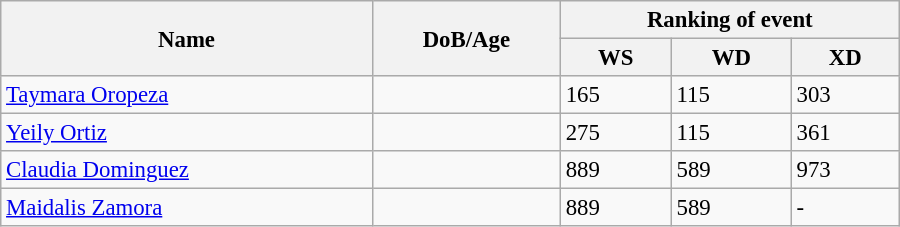<table class="wikitable" style="width:600px; font-size:95%;">
<tr>
<th rowspan="2" align="left">Name</th>
<th rowspan="2" align="left">DoB/Age</th>
<th colspan="3" align="center">Ranking of event</th>
</tr>
<tr>
<th align="center">WS</th>
<th>WD</th>
<th align="center">XD</th>
</tr>
<tr>
<td><a href='#'>Taymara Oropeza</a></td>
<td></td>
<td>165</td>
<td>115</td>
<td>303</td>
</tr>
<tr>
<td><a href='#'>Yeily Ortiz</a></td>
<td></td>
<td>275</td>
<td>115</td>
<td>361</td>
</tr>
<tr>
<td><a href='#'>Claudia Dominguez</a></td>
<td></td>
<td>889</td>
<td>589</td>
<td>973</td>
</tr>
<tr>
<td><a href='#'>Maidalis Zamora</a></td>
<td></td>
<td>889</td>
<td>589</td>
<td>-</td>
</tr>
</table>
